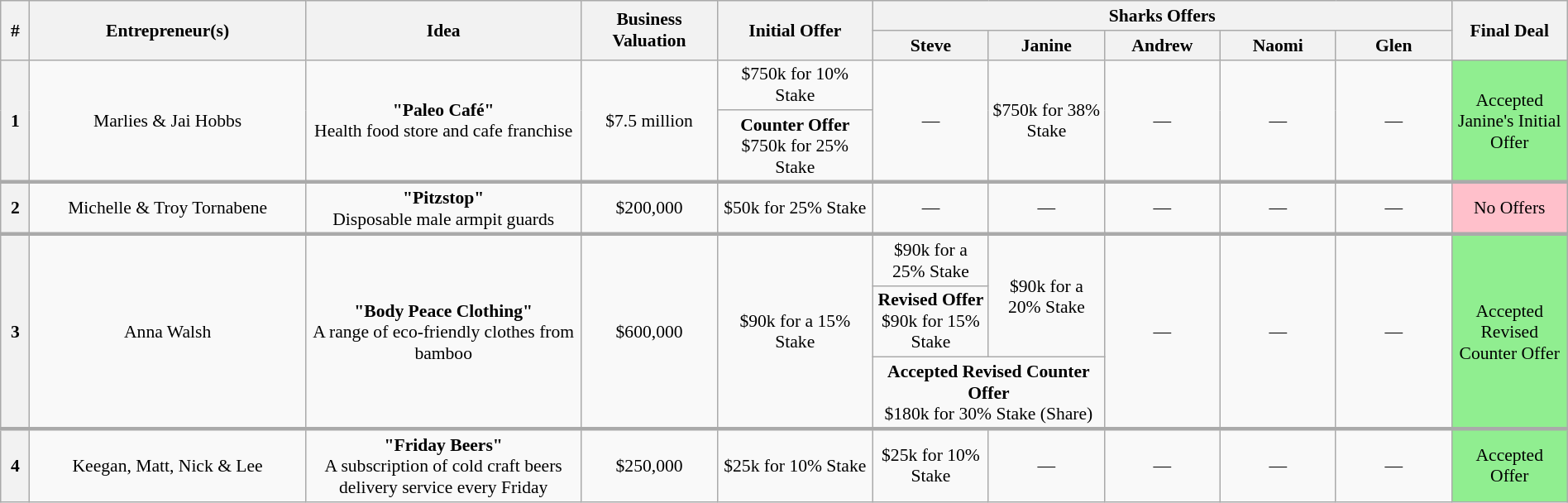<table class="wikitable plainrowheaders" style="font-size:90%; text-align:center; width: 100%; margin-left: auto; margin-right: auto;">
<tr>
<th scope="col" bgcolor="lightgrey" rowspan="2" width="15" align="center">#</th>
<th scope="col" bgcolor="lightgrey" rowspan="2" width="200" align="center">Entrepreneur(s)</th>
<th scope="col" bgcolor="lightgrey" rowspan="2" width="200" align="center">Idea</th>
<th scope="col" bgcolor="lightgrey" rowspan="2" width="95" align="center">Business Valuation</th>
<th scope="col" bgcolor="lightgrey" rowspan="2" width="110" align="center">Initial Offer</th>
<th scope="col" bgcolor="lightgrey" colspan="5">Sharks Offers</th>
<th scope="col" bgcolor="lightgrey" rowspan="2" width="80" align="center">Final Deal</th>
</tr>
<tr>
<th width="80" align="center"><strong>Steve</strong></th>
<th width="80" align="center"><strong>Janine</strong></th>
<th width="80" align="center"><strong>Andrew</strong></th>
<th width="80" align="center"><strong>Naomi</strong></th>
<th width="80" align="center"><strong>Glen</strong></th>
</tr>
<tr>
<th rowspan="2">1</th>
<td rowspan="2">Marlies & Jai Hobbs</td>
<td rowspan="2"><strong>"Paleo Café"</strong><br> Health food store and cafe franchise</td>
<td rowspan="2">$7.5 million</td>
<td>$750k for 10% Stake</td>
<td rowspan="2">—</td>
<td rowspan="2">$750k for 38% Stake</td>
<td rowspan="2">—</td>
<td rowspan="2">—</td>
<td rowspan="2">—</td>
<td rowspan="2" bgcolor="lightgreen">Accepted Janine's Initial Offer</td>
</tr>
<tr>
<td><strong>Counter Offer</strong><br> $750k for 25% Stake</td>
</tr>
<tr>
</tr>
<tr style="border-top:3px solid #aaa;">
<th>2</th>
<td>Michelle & Troy Tornabene</td>
<td><strong>"Pitzstop"</strong><br> Disposable male armpit guards</td>
<td>$200,000</td>
<td>$50k for 25% Stake</td>
<td>—</td>
<td>—</td>
<td>—</td>
<td>—</td>
<td>—</td>
<td bgcolor="pink">No Offers</td>
</tr>
<tr>
</tr>
<tr style="border-top:3px solid #aaa;">
<th rowspan="3">3</th>
<td rowspan="3">Anna Walsh</td>
<td rowspan="3"><strong>"Body Peace Clothing"</strong><br> A range of eco-friendly clothes from bamboo</td>
<td rowspan="3">$600,000</td>
<td rowspan="3">$90k for a 15% Stake</td>
<td>$90k for a 25% Stake</td>
<td rowspan="2">$90k for a 20% Stake</td>
<td rowspan="3">—</td>
<td rowspan="3">—</td>
<td rowspan="3">—</td>
<td rowspan="3" bgcolor="lightgreen">Accepted Revised Counter Offer</td>
</tr>
<tr>
<td><strong>Revised Offer</strong><br>$90k for 15% Stake</td>
</tr>
<tr>
<td colspan="2"><strong>Accepted Revised Counter Offer</strong><br>$180k for 30% Stake (Share)</td>
</tr>
<tr>
</tr>
<tr style="border-top:3px solid #aaa;">
<th>4</th>
<td>Keegan, Matt, Nick & Lee</td>
<td><strong>"Friday Beers"</strong><br> A subscription of cold craft beers delivery service every Friday</td>
<td>$250,000</td>
<td>$25k for 10% Stake</td>
<td>$25k for 10% Stake</td>
<td>—</td>
<td>—</td>
<td>—</td>
<td>—</td>
<td bgcolor="lightgreen">Accepted Offer</td>
</tr>
</table>
